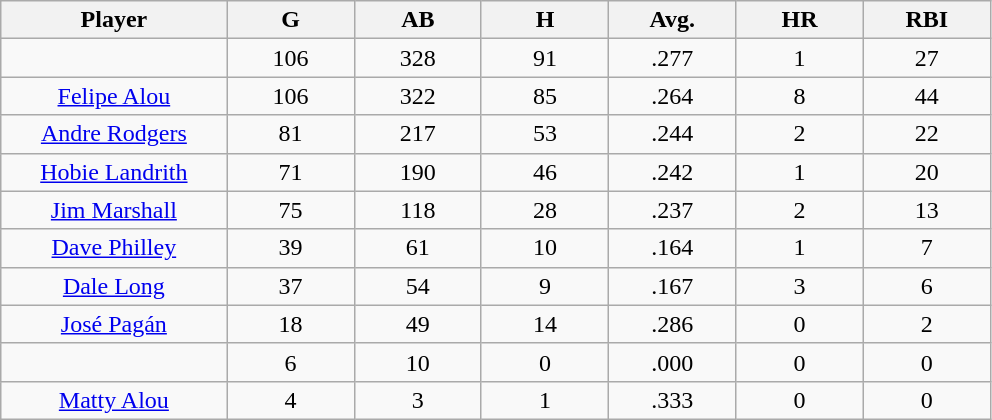<table class="wikitable sortable">
<tr>
<th bgcolor="#DDDDFF" width="16%">Player</th>
<th bgcolor="#DDDDFF" width="9%">G</th>
<th bgcolor="#DDDDFF" width="9%">AB</th>
<th bgcolor="#DDDDFF" width="9%">H</th>
<th bgcolor="#DDDDFF" width="9%">Avg.</th>
<th bgcolor="#DDDDFF" width="9%">HR</th>
<th bgcolor="#DDDDFF" width="9%">RBI</th>
</tr>
<tr align="center">
<td></td>
<td>106</td>
<td>328</td>
<td>91</td>
<td>.277</td>
<td>1</td>
<td>27</td>
</tr>
<tr align="center">
<td><a href='#'>Felipe Alou</a></td>
<td>106</td>
<td>322</td>
<td>85</td>
<td>.264</td>
<td>8</td>
<td>44</td>
</tr>
<tr align="center">
<td><a href='#'>Andre Rodgers</a></td>
<td>81</td>
<td>217</td>
<td>53</td>
<td>.244</td>
<td>2</td>
<td>22</td>
</tr>
<tr align="center">
<td><a href='#'>Hobie Landrith</a></td>
<td>71</td>
<td>190</td>
<td>46</td>
<td>.242</td>
<td>1</td>
<td>20</td>
</tr>
<tr align="center">
<td><a href='#'>Jim Marshall</a></td>
<td>75</td>
<td>118</td>
<td>28</td>
<td>.237</td>
<td>2</td>
<td>13</td>
</tr>
<tr align="center">
<td><a href='#'>Dave Philley</a></td>
<td>39</td>
<td>61</td>
<td>10</td>
<td>.164</td>
<td>1</td>
<td>7</td>
</tr>
<tr align="center">
<td><a href='#'>Dale Long</a></td>
<td>37</td>
<td>54</td>
<td>9</td>
<td>.167</td>
<td>3</td>
<td>6</td>
</tr>
<tr align="center">
<td><a href='#'>José Pagán</a></td>
<td>18</td>
<td>49</td>
<td>14</td>
<td>.286</td>
<td>0</td>
<td>2</td>
</tr>
<tr align="center">
<td></td>
<td>6</td>
<td>10</td>
<td>0</td>
<td>.000</td>
<td>0</td>
<td>0</td>
</tr>
<tr align="center">
<td><a href='#'>Matty Alou</a></td>
<td>4</td>
<td>3</td>
<td>1</td>
<td>.333</td>
<td>0</td>
<td>0</td>
</tr>
</table>
